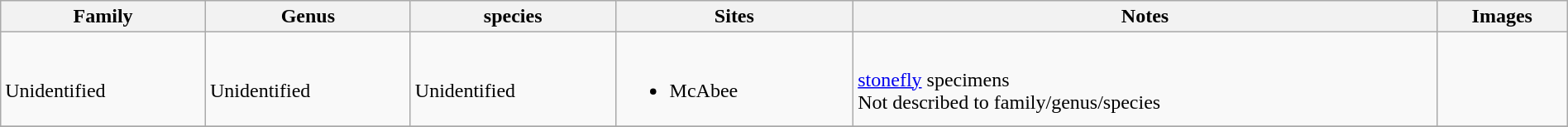<table class="wikitable sortable"  style="margin:auto; width:100%;">
<tr>
<th>Family</th>
<th>Genus</th>
<th>species</th>
<th>Sites</th>
<th>Notes</th>
<th>Images</th>
</tr>
<tr>
<td><br>Unidentified</td>
<td><br>Unidentified</td>
<td><br>Unidentified</td>
<td><br><ul><li>McAbee</li></ul></td>
<td><br><a href='#'>stonefly</a> specimens<br>Not described to family/genus/species</td>
<td></td>
</tr>
<tr>
</tr>
</table>
